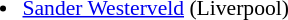<table width=82% style="font-size: 90%">
<tr>
<td width=50% valign=top><br><ul><li><a href='#'>Sander Westerveld</a> (Liverpool)</li></ul></td>
</tr>
</table>
